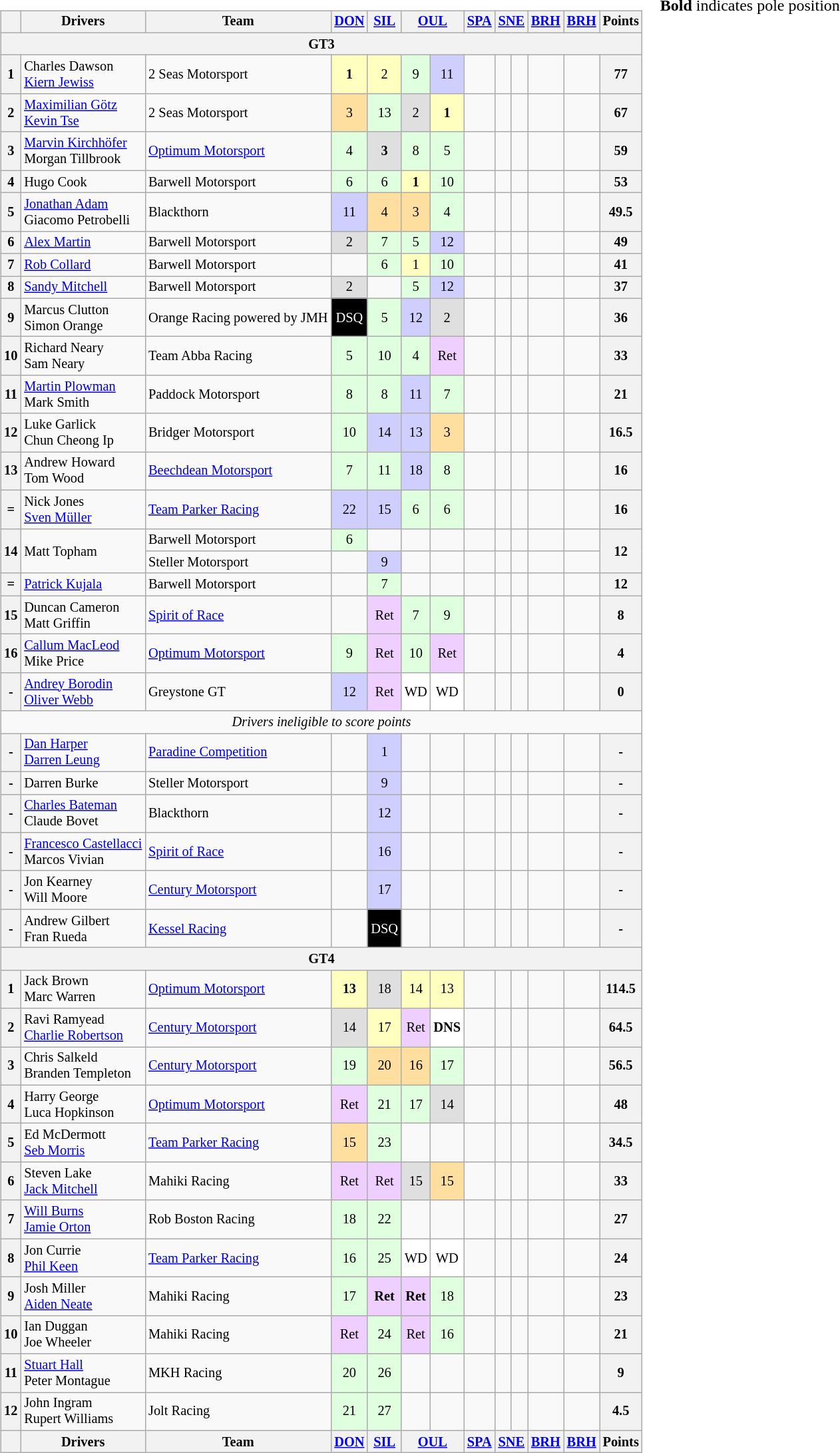<table>
<tr>
<td><br><table class="wikitable" style="font-size:85%; text-align:center">
<tr>
<th></th>
<th>Drivers</th>
<th>Team</th>
<th><a href='#'>DON</a></th>
<th><a href='#'>SIL</a></th>
<th colspan="2"><a href='#'>OUL</a></th>
<th><a href='#'>SPA</a></th>
<th colspan="2"><a href='#'>SNE</a></th>
<th><a href='#'>BRH</a></th>
<th><a href='#'>BRH</a></th>
<th>Points</th>
</tr>
<tr>
<th colspan="13">GT3</th>
</tr>
<tr>
<th>1</th>
<td align="left"> Charles Dawson<br> <a href='#'>Kiern Jewiss</a></td>
<td align="left"> 2 Seas Motorsport</td>
<td style="background:#ffffbf;"><strong>1</strong></td>
<td style="background:#ffffbf;">2</td>
<td style="background:#dfffdf;">9</td>
<td style="background:#cfcfff;">11</td>
<td style="background:#;"></td>
<td style="background:#;"></td>
<td style="background:#;"></td>
<td style="background:#;"></td>
<td style="background:#;"></td>
<th>77</th>
</tr>
<tr>
<th>2</th>
<td align="left"> <a href='#'>Maximilian Götz</a><br> <a href='#'>Kevin Tse</a></td>
<td align="left"> 2 Seas Motorsport</td>
<td style="background:#ffdf9f;">3</td>
<td style="background:#dfffdf;">13</td>
<td style="background:#dfdfdf;">2</td>
<td style="background:#ffffbf;"><strong>1</strong></td>
<td style="background:#;"></td>
<td style="background:#;"></td>
<td style="background:#;"></td>
<td style="background:#;"></td>
<td style="background:#;"></td>
<th>67</th>
</tr>
<tr>
<th>3</th>
<td align="left"> <a href='#'>Marvin Kirchhöfer</a><br> Morgan Tillbrook</td>
<td align="left"> <a href='#'>Optimum Motorsport</a></td>
<td style="background:#dfffdf;">4</td>
<td style="background:#dfdfdf;"><strong>3</strong></td>
<td style="background:#dfffdf;">8</td>
<td style="background:#dfffdf;">5</td>
<td style="background:#;"></td>
<td style="background:#;"></td>
<td style="background:#;"></td>
<td style="background:#;"></td>
<td style="background:#;"></td>
<th>59</th>
</tr>
<tr>
<th>4</th>
<td align="left"> Hugo Cook</td>
<td align="left"> Barwell Motorsport</td>
<td style="background:#dfffdf;">6</td>
<td style="background:#dfffdf;">6</td>
<td style="background:#ffffbf;"><strong>1</strong></td>
<td style="background:#dfffdf;">10</td>
<td style="background:#;"></td>
<td style="background:#;"></td>
<td style="background:#;"></td>
<td style="background:#;"></td>
<td style="background:#;"></td>
<th>53</th>
</tr>
<tr>
<th>5</th>
<td align="left"> <a href='#'>Jonathan Adam</a><br> Giacomo Petrobelli</td>
<td align="left"> Blackthorn</td>
<td style="background:#cfcfff;">11</td>
<td style="background:#ffdf9f;">4</td>
<td style="background:#ffdf9f;">3</td>
<td style="background:#dfffdf;">4</td>
<td style="background:#;"></td>
<td style="background:#;"></td>
<td style="background:#;"></td>
<td style="background:#;"></td>
<td style="background:#;"></td>
<th>49.5</th>
</tr>
<tr>
<th>6</th>
<td align="left"> <a href='#'>Alex Martin</a></td>
<td align="left"> Barwell Motorsport</td>
<td style="background:#dfdfdf;">2</td>
<td style="background:#dfffdf;">7</td>
<td style="background:#dfffdf;">5</td>
<td style="background:#cfcfff;">12</td>
<td style="background:#;"></td>
<td style="background:#;"></td>
<td style="background:#;"></td>
<td style="background:#;"></td>
<td style="background:#;"></td>
<th>49</th>
</tr>
<tr>
<th>7</th>
<td align="left"> <a href='#'>Rob Collard</a></td>
<td align="left"> Barwell Motorsport</td>
<td style="background:#;"></td>
<td style="background:#dfffdf;">6</td>
<td style="background:#ffffbf;">1</td>
<td style="background:#dfffdf;">10</td>
<td style="background:#;"></td>
<td style="background:#;"></td>
<td style="background:#;"></td>
<td style="background:#;"></td>
<td style="background:#;"></td>
<th>41</th>
</tr>
<tr>
<th>8</th>
<td align="left"> <a href='#'>Sandy Mitchell</a></td>
<td align="left"> Barwell Motorsport</td>
<td style="background:#dfdfdf;">2</td>
<td style="background:#;"></td>
<td style="background:#dfffdf;">5</td>
<td style="background:#cfcfff;">12</td>
<td style="background:#;"></td>
<td style="background:#;"></td>
<td style="background:#;"></td>
<td style="background:#;"></td>
<td style="background:#;"></td>
<th>37</th>
</tr>
<tr>
<th>9</th>
<td align="left"> Marcus Clutton<br> Simon Orange</td>
<td align="left"> Orange Racing powered by JMH</td>
<td style="background-color:#000000; color:white">DSQ</td>
<td style="background:#dfffdf;">5</td>
<td style="background:#cfcfff;">12</td>
<td style="background:#dfdfdf;">2</td>
<td style="background:#;"></td>
<td style="background:#;"></td>
<td style="background:#;"></td>
<td style="background:#;"></td>
<td style="background:#;"></td>
<th>36</th>
</tr>
<tr>
<th>10</th>
<td align="left"> Richard Neary<br> Sam Neary</td>
<td align="left"> Team Abba Racing</td>
<td style="background:#dfffdf;">5</td>
<td style="background:#dfffdf;">10</td>
<td style="background:#dfffdf;">4</td>
<td style="background:#EFCFFF;">Ret</td>
<td style="background:#;"></td>
<td style="background:#;"></td>
<td style="background:#;"></td>
<td style="background:#;"></td>
<td style="background:#;"></td>
<th>33</th>
</tr>
<tr>
<th>11</th>
<td align="left"> <a href='#'>Martin Plowman</a><br> Mark Smith</td>
<td align="left"> Paddock Motorsport</td>
<td style="background:#dfffdf;">8</td>
<td style="background:#dfffdf;">8</td>
<td style="background:#cfcfff;">11</td>
<td style="background:#dfffdf;">7</td>
<td style="background:#;"></td>
<td style="background:#;"></td>
<td style="background:#;"></td>
<td style="background:#;"></td>
<td style="background:#;"></td>
<th>21</th>
</tr>
<tr>
<th>12</th>
<td align="left"> Luke Garlick<br> Chun Cheong Ip</td>
<td align="left"> Bridger Motorsport</td>
<td style="background:#dfffdf;">10</td>
<td style="background:#cfcfff;">14</td>
<td style="background:#cfcfff;">13</td>
<td style="background:#ffdf9f;">3</td>
<td style="background:#;"></td>
<td style="background:#;"></td>
<td style="background:#;"></td>
<td style="background:#;"></td>
<td style="background:#;"></td>
<th>16.5</th>
</tr>
<tr>
<th>13</th>
<td align="left"> Andrew Howard<br> Tom Wood</td>
<td align="left"> <a href='#'>Beechdean Motorsport</a></td>
<td style="background:#dfffdf;">7</td>
<td style="background:#dfffdf;">11</td>
<td style="background:#cfcfff;">18</td>
<td style="background:#dfffdf;">8</td>
<td style="background:#;"></td>
<td style="background:#;"></td>
<td style="background:#;"></td>
<td style="background:#;"></td>
<td style="background:#;"></td>
<th>16</th>
</tr>
<tr>
<th>=</th>
<td align="left"> Nick Jones<br> <a href='#'>Sven Müller</a></td>
<td align="left"> <a href='#'>Team Parker Racing</a></td>
<td style="background:#cfcfff;">22</td>
<td style="background:#cfcfff;">15</td>
<td style="background:#dfffdf;">6</td>
<td style="background:#dfffdf;">6</td>
<td style="background:#;"></td>
<td style="background:#;"></td>
<td style="background:#;"></td>
<td style="background:#;"></td>
<td style="background:#;"></td>
<th>16</th>
</tr>
<tr>
<th rowspan="2">14</th>
<td rowspan="2" align="left"> Matt Topham</td>
<td align="left"> Barwell Motorsport</td>
<td style="background:#dfffdf;">6</td>
<td style="background:#;"></td>
<td style="background:#;"></td>
<td style="background:#;"></td>
<td style="background:#;"></td>
<td style="background:#;"></td>
<td style="background:#;"></td>
<td style="background:#;"></td>
<td style="background:#;"></td>
<th rowspan="2">12</th>
</tr>
<tr>
<td align="left"> Steller Motorsport</td>
<td></td>
<td style="background:#cfcfff;">9</td>
<td style="background:#;"></td>
<td style="background:#;"></td>
<td style="background:#;"></td>
<td style="background:#;"></td>
<td style="background:#;"></td>
<td style="background:#;"></td>
<td style="background:#;"></td>
</tr>
<tr>
<th>=</th>
<td align="left"> <a href='#'>Patrick Kujala</a></td>
<td align="left"> Barwell Motorsport</td>
<td style="background:#;"></td>
<td style="background:#dfffdf;">7</td>
<td style="background:#;"></td>
<td style="background:#;"></td>
<td style="background:#;"></td>
<td style="background:#;"></td>
<td style="background:#;"></td>
<td style="background:#;"></td>
<td style="background:#;"></td>
<th>12</th>
</tr>
<tr>
<th>15</th>
<td align="left"> Duncan Cameron<br> Matt Griffin</td>
<td align="left"> <a href='#'>Spirit of Race</a></td>
<td style="background:#;"></td>
<td style="background:#EFCFFF;">Ret</td>
<td style="background:#dfffdf;">7</td>
<td style="background:#dfffdf;">9</td>
<td style="background:#;"></td>
<td style="background:#;"></td>
<td style="background:#;"></td>
<td style="background:#;"></td>
<td style="background:#;"></td>
<th>8</th>
</tr>
<tr>
<th>16</th>
<td align="left"> <a href='#'>Callum MacLeod</a><br> Mike Price</td>
<td align="left"> <a href='#'>Optimum Motorsport</a></td>
<td style="background:#dfffdf;">9</td>
<td style="background:#EFCFFF;">Ret</td>
<td style="background:#dfffdf;">10</td>
<td style="background:#EFCFFF;">Ret</td>
<td style="background:#;"></td>
<td style="background:#;"></td>
<td style="background:#;"></td>
<td style="background:#;"></td>
<td style="background:#;"></td>
<th>4</th>
</tr>
<tr>
<th>-</th>
<td align="left"> <a href='#'>Andrey Borodin</a><br> <a href='#'>Oliver Webb</a></td>
<td align="left"> Greystone GT</td>
<td style="background:#cfcfff;">12</td>
<td style="background:#EFCFFF;">Ret</td>
<td style="background:#ffffff;">WD</td>
<td style="background:#ffffff;">WD</td>
<td style="background:#;"></td>
<td style="background:#;"></td>
<td style="background:#;"></td>
<td style="background:#;"></td>
<td style="background:#;"></td>
<th>0</th>
</tr>
<tr>
<td colspan="13"><em>Drivers ineligible to score points</em></td>
</tr>
<tr>
<th>-</th>
<td align="left"> <a href='#'>Dan Harper</a><br> <a href='#'>Darren Leung</a></td>
<td align="left"> <a href='#'>Paradine Competition</a></td>
<td style="background:#;"></td>
<td style="background:#cfcfff;">1</td>
<td style="background:#;"></td>
<td style="background:#;"></td>
<td style="background:#;"></td>
<td style="background:#;"></td>
<td style="background:#;"></td>
<td style="background:#;"></td>
<td style="background:#;"></td>
<th>-</th>
</tr>
<tr>
<th>-</th>
<td align="left"> Darren Burke</td>
<td align="left"> Steller Motorsport</td>
<td style="background:#;"></td>
<td style="background:#cfcfff;">9</td>
<td style="background:#;"></td>
<td style="background:#;"></td>
<td style="background:#;"></td>
<td style="background:#;"></td>
<td style="background:#;"></td>
<td style="background:#;"></td>
<td style="background:#;"></td>
<th>-</th>
</tr>
<tr>
<th>-</th>
<td align="left"> <a href='#'>Charles Bateman</a><br> Claude Bovet</td>
<td align="left"> Blackthorn</td>
<td style="background:#;"></td>
<td style="background:#cfcfff;">12</td>
<td style="background:#;"></td>
<td style="background:#;"></td>
<td style="background:#;"></td>
<td style="background:#;"></td>
<td style="background:#;"></td>
<td style="background:#;"></td>
<td style="background:#;"></td>
<th>-</th>
</tr>
<tr>
<th>-</th>
<td align="left"> <a href='#'>Francesco Castellacci</a><br> Marcos Vivian</td>
<td align="left"> <a href='#'>Spirit of Race</a></td>
<td style="background:#;"></td>
<td style="background:#cfcfff;">16</td>
<td style="background:#;"></td>
<td style="background:#;"></td>
<td style="background:#;"></td>
<td style="background:#;"></td>
<td style="background:#;"></td>
<td style="background:#;"></td>
<td style="background:#;"></td>
<th>-</th>
</tr>
<tr>
<th>-</th>
<td align="left"> Jon Kearney<br> Will Moore</td>
<td align="left"> <a href='#'>Century Motorsport</a></td>
<td style="background:#;"></td>
<td style="background:#cfcfff;">17</td>
<td style="background:#;"></td>
<td style="background:#;"></td>
<td style="background:#;"></td>
<td style="background:#;"></td>
<td style="background:#;"></td>
<td style="background:#;"></td>
<td style="background:#;"></td>
<th>-</th>
</tr>
<tr>
<th>-</th>
<td align="left"> Andrew Gilbert<br> Fran Rueda</td>
<td align="left"> <a href='#'>Kessel Racing</a></td>
<td style="background:#;"></td>
<td style="background-color:#000000; color:white">DSQ</td>
<td style="background:#;"></td>
<td style="background:#;"></td>
<td style="background:#;"></td>
<td style="background:#;"></td>
<td style="background:#;"></td>
<td style="background:#;"></td>
<td style="background:#;"></td>
<th>-</th>
</tr>
<tr>
<th colspan="13">GT4</th>
</tr>
<tr>
<th>1</th>
<td align="left"> Jack Brown<br> Marc Warren</td>
<td align="left"> <a href='#'>Optimum Motorsport</a></td>
<td style="background:#ffffbf;"><strong>13</strong></td>
<td style="background:#dfdfdf;">18</td>
<td style="background:#ffffbf;">14</td>
<td style="background:#ffffbf;">13</td>
<td style="background:#;"></td>
<td style="background:#;"></td>
<td style="background:#;"></td>
<td style="background:#;"></td>
<td style="background:#;"></td>
<th>114.5</th>
</tr>
<tr>
<th>2</th>
<td align="left"> Ravi Ramyead<br> <a href='#'>Charlie Robertson</a></td>
<td align="left"> <a href='#'>Century Motorsport</a></td>
<td style="background:#dfdfdf;">14</td>
<td style="background:#ffffbf;">17</td>
<td style="background:#EFCFFF;">Ret</td>
<td style="background:#ffffff;"><strong>DNS</strong></td>
<td style="background:#;"></td>
<td style="background:#;"></td>
<td style="background:#;"></td>
<td style="background:#;"></td>
<td style="background:#;"></td>
<th>64.5</th>
</tr>
<tr>
<th>3</th>
<td align="left"> Chris Salkeld<br> Branden Templeton</td>
<td align="left"> <a href='#'>Century Motorsport</a></td>
<td style="background:#dfffdf;">19</td>
<td style="background:#ffdf9f;">20</td>
<td style="background:#ffdf9f;">16</td>
<td style="background:#dfffdf;">17</td>
<td style="background:#;"></td>
<td style="background:#;"></td>
<td style="background:#;"></td>
<td style="background:#;"></td>
<td style="background:#;"></td>
<th>56.5</th>
</tr>
<tr>
<th>4</th>
<td align="left"> Harry George<br> Luca Hopkinson</td>
<td align="left"> <a href='#'>Optimum Motorsport</a></td>
<td style="background:#EFCFFF;">Ret</td>
<td style="background:#dfffdf;">21</td>
<td style="background:#dfffdf;">17</td>
<td style="background:#dfdfdf;">14</td>
<td style="background:#;"></td>
<td style="background:#;"></td>
<td style="background:#;"></td>
<td style="background:#;"></td>
<td style="background:#;"></td>
<th>48</th>
</tr>
<tr>
<th>5</th>
<td align="left"> Ed McDermott<br> <a href='#'>Seb Morris</a></td>
<td align="left"> <a href='#'>Team Parker Racing</a></td>
<td style="background:#ffdf9f;">15</td>
<td style="background:#dfffdf;">23</td>
<td style="background:#;"></td>
<td style="background:#;"></td>
<td style="background:#;"></td>
<td style="background:#;"></td>
<td style="background:#;"></td>
<td style="background:#;"></td>
<td style="background:#;"></td>
<th>34.5</th>
</tr>
<tr>
<th>6</th>
<td align="left"> Steven Lake<br> <a href='#'>Jack Mitchell</a></td>
<td align="left"> Mahiki Racing</td>
<td style="background:#EFCFFF;">Ret</td>
<td style="background:#EFCFFF;">Ret</td>
<td style="background:#dfdfdf;">15</td>
<td style="background:#ffdf9f;">15</td>
<td style="background:#;"></td>
<td style="background:#;"></td>
<td style="background:#;"></td>
<td style="background:#;"></td>
<td style="background:#;"></td>
<th>33</th>
</tr>
<tr>
<th>7</th>
<td align="left"> <a href='#'>Will Burns</a><br> <a href='#'>Jamie Orton</a></td>
<td align="left"> Rob Boston Racing</td>
<td style="background:#dfffdf;">18</td>
<td style="background:#dfffdf;">22</td>
<td style="background:#;"></td>
<td style="background:#;"></td>
<td style="background:#;"></td>
<td style="background:#;"></td>
<td style="background:#;"></td>
<td style="background:#;"></td>
<td style="background:#;"></td>
<th>27</th>
</tr>
<tr>
<th>8</th>
<td align="left"> Jon Currie<br> <a href='#'>Phil Keen</a></td>
<td align="left"> <a href='#'>Team Parker Racing</a></td>
<td style="background:#dfffdf;">16</td>
<td style="background:#dfffdf;">25</td>
<td style="background:#ffffff;">WD</td>
<td style="background:#ffffff;">WD</td>
<td style="background:#;"></td>
<td style="background:#;"></td>
<td style="background:#;"></td>
<td style="background:#;"></td>
<td style="background:#;"></td>
<th>24</th>
</tr>
<tr>
<th>9</th>
<td align="left"> Josh Miller<br> <a href='#'>Aiden Neate</a></td>
<td align="left"> Mahiki Racing</td>
<td style="background:#dfffdf;">17</td>
<td style="background:#EFCFFF;"><strong>Ret</strong></td>
<td style="background:#EFCFFF;"><strong>Ret</strong></td>
<td style="background:#dfffdf;">18</td>
<td style="background:#;"></td>
<td style="background:#;"></td>
<td style="background:#;"></td>
<td style="background:#;"></td>
<td style="background:#;"></td>
<th>23</th>
</tr>
<tr>
<th>10</th>
<td align="left"> Ian Duggan<br> Joe Wheeler</td>
<td align="left"> Mahiki Racing</td>
<td style="background:#EFCFFF;">Ret</td>
<td style="background:#dfffdf;">24</td>
<td style="background:#EFCFFF;">Ret</td>
<td style="background:#dfffdf;">16</td>
<td style="background:#;"></td>
<td style="background:#;"></td>
<td style="background:#;"></td>
<td style="background:#;"></td>
<td style="background:#;"></td>
<th>21</th>
</tr>
<tr>
<th>11</th>
<td align="left"> <a href='#'>Stuart Hall</a><br> Peter Montague</td>
<td align="left"> MKH Racing</td>
<td style="background:#dfffdf;">20</td>
<td style="background:#dfffdf;">26</td>
<td style="background:#;"></td>
<td style="background:#;"></td>
<td style="background:#;"></td>
<td style="background:#;"></td>
<td style="background:#;"></td>
<td style="background:#;"></td>
<td style="background:#;"></td>
<th>9</th>
</tr>
<tr>
<th>12</th>
<td align="left"> John Ingram<br> Rupert Williams</td>
<td align="left"> Jolt Racing</td>
<td style="background:#dfffdf;">21</td>
<td style="background:#dfffdf;">27</td>
<td style="background:#;"></td>
<td style="background:#;"></td>
<td style="background:#;"></td>
<td style="background:#;"></td>
<td style="background:#;"></td>
<td style="background:#;"></td>
<td style="background:#;"></td>
<th>4.5</th>
</tr>
<tr>
<th></th>
<th>Drivers</th>
<th>Team</th>
<th><a href='#'>DON</a></th>
<th><a href='#'>SIL</a></th>
<th colspan="2"><a href='#'>OUL</a></th>
<th><a href='#'>SPA</a></th>
<th colspan="2"><a href='#'>SNE</a></th>
<th><a href='#'>BRH</a></th>
<th><a href='#'>BRH</a></th>
<th>Points</th>
</tr>
</table>
</td>
<td valign="top"><br><strong>Bold</strong> indicates pole position</td>
</tr>
</table>
